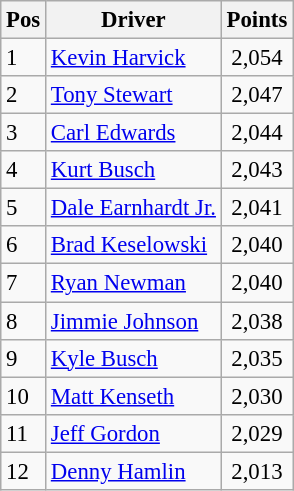<table class="sortable wikitable " style="font-size: 95%;">
<tr>
<th>Pos</th>
<th>Driver</th>
<th>Points</th>
</tr>
<tr>
<td>1</td>
<td><a href='#'>Kevin Harvick</a></td>
<td style="text-align:center;">2,054</td>
</tr>
<tr>
<td>2</td>
<td><a href='#'>Tony Stewart</a></td>
<td style="text-align:center;">2,047</td>
</tr>
<tr>
<td>3</td>
<td><a href='#'>Carl Edwards</a></td>
<td style="text-align:center;">2,044</td>
</tr>
<tr>
<td>4</td>
<td><a href='#'>Kurt Busch</a></td>
<td style="text-align:center;">2,043</td>
</tr>
<tr>
<td>5</td>
<td><a href='#'>Dale Earnhardt Jr.</a></td>
<td style="text-align:center;">2,041</td>
</tr>
<tr>
<td>6</td>
<td><a href='#'>Brad Keselowski</a></td>
<td style="text-align:center;">2,040</td>
</tr>
<tr>
<td>7</td>
<td><a href='#'>Ryan Newman</a></td>
<td style="text-align:center;">2,040</td>
</tr>
<tr>
<td>8</td>
<td><a href='#'>Jimmie Johnson</a></td>
<td style="text-align:center;">2,038</td>
</tr>
<tr>
<td>9</td>
<td><a href='#'>Kyle Busch</a></td>
<td style="text-align:center;">2,035</td>
</tr>
<tr>
<td>10</td>
<td><a href='#'>Matt Kenseth</a></td>
<td style="text-align:center;">2,030</td>
</tr>
<tr>
<td>11</td>
<td><a href='#'>Jeff Gordon</a></td>
<td style="text-align:center;">2,029</td>
</tr>
<tr>
<td>12</td>
<td><a href='#'>Denny Hamlin</a></td>
<td style="text-align:center;">2,013</td>
</tr>
</table>
